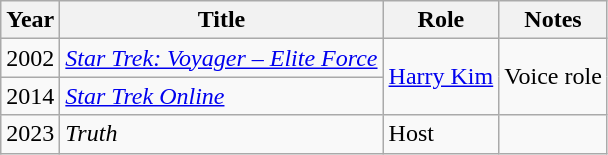<table class="wikitable sortable">
<tr>
<th>Year</th>
<th>Title</th>
<th>Role</th>
<th>Notes</th>
</tr>
<tr>
<td>2002</td>
<td><em><a href='#'>Star Trek: Voyager – Elite Force</a></em></td>
<td rowspan="2"><a href='#'>Harry Kim</a></td>
<td rowspan="2">Voice role</td>
</tr>
<tr>
<td>2014</td>
<td><em><a href='#'>Star Trek Online</a></em></td>
</tr>
<tr>
<td>2023</td>
<td><em>Truth</em></td>
<td>Host</td>
<td></td>
</tr>
</table>
